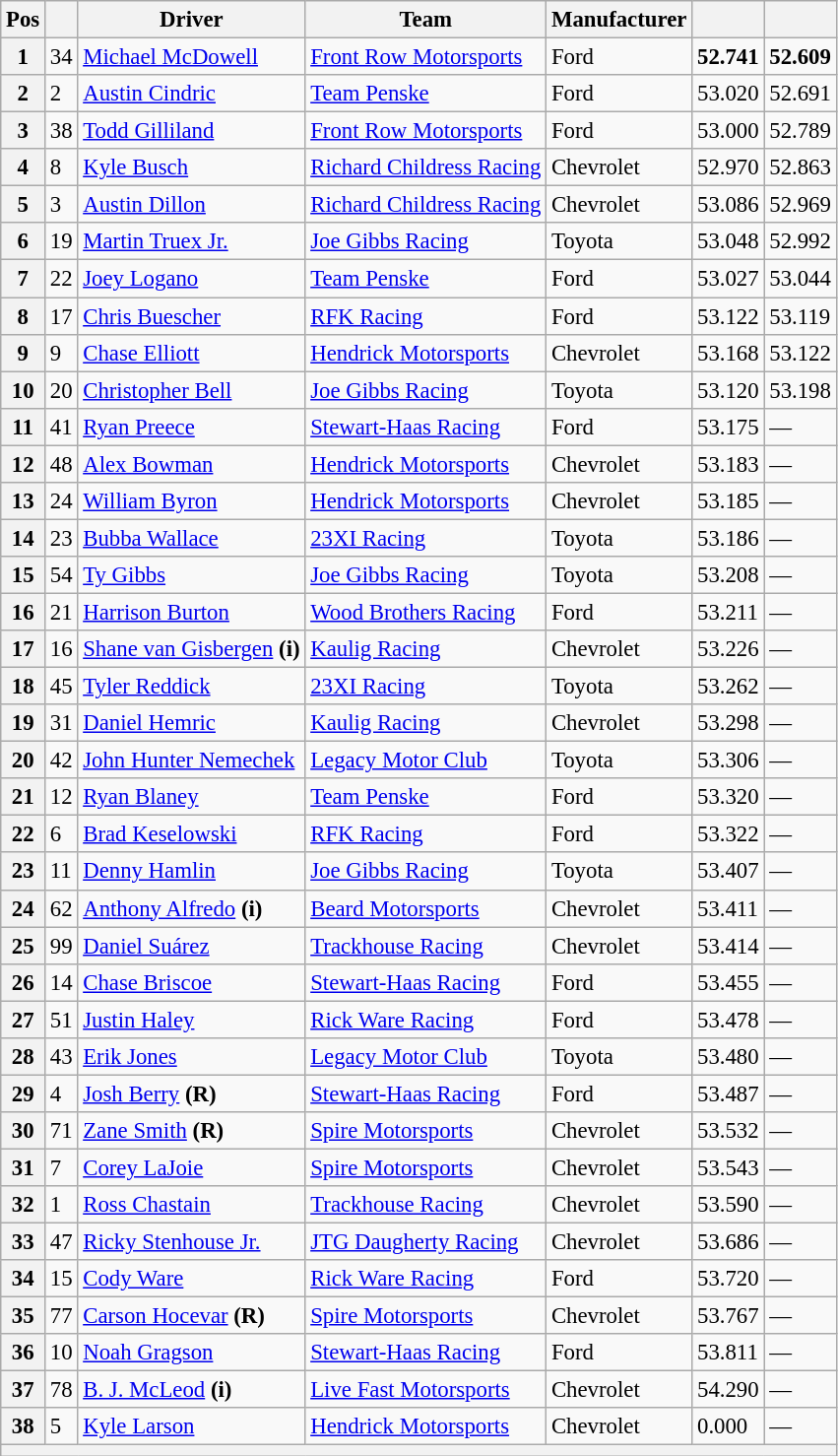<table class="wikitable" style="font-size:95%">
<tr>
<th>Pos</th>
<th></th>
<th>Driver</th>
<th>Team</th>
<th>Manufacturer</th>
<th></th>
<th></th>
</tr>
<tr>
<th>1</th>
<td>34</td>
<td><a href='#'>Michael McDowell</a></td>
<td><a href='#'>Front Row Motorsports</a></td>
<td>Ford</td>
<td><strong>52.741</strong></td>
<td><strong>52.609</strong></td>
</tr>
<tr>
<th>2</th>
<td>2</td>
<td><a href='#'>Austin Cindric</a></td>
<td><a href='#'>Team Penske</a></td>
<td>Ford</td>
<td>53.020</td>
<td>52.691</td>
</tr>
<tr>
<th>3</th>
<td>38</td>
<td><a href='#'>Todd Gilliland</a></td>
<td><a href='#'>Front Row Motorsports</a></td>
<td>Ford</td>
<td>53.000</td>
<td>52.789</td>
</tr>
<tr>
<th>4</th>
<td>8</td>
<td><a href='#'>Kyle Busch</a></td>
<td><a href='#'>Richard Childress Racing</a></td>
<td>Chevrolet</td>
<td>52.970</td>
<td>52.863</td>
</tr>
<tr>
<th>5</th>
<td>3</td>
<td><a href='#'>Austin Dillon</a></td>
<td><a href='#'>Richard Childress Racing</a></td>
<td>Chevrolet</td>
<td>53.086</td>
<td>52.969</td>
</tr>
<tr>
<th>6</th>
<td>19</td>
<td><a href='#'>Martin Truex Jr.</a></td>
<td><a href='#'>Joe Gibbs Racing</a></td>
<td>Toyota</td>
<td>53.048</td>
<td>52.992</td>
</tr>
<tr>
<th>7</th>
<td>22</td>
<td><a href='#'>Joey Logano</a></td>
<td><a href='#'>Team Penske</a></td>
<td>Ford</td>
<td>53.027</td>
<td>53.044</td>
</tr>
<tr>
<th>8</th>
<td>17</td>
<td><a href='#'>Chris Buescher</a></td>
<td><a href='#'>RFK Racing</a></td>
<td>Ford</td>
<td>53.122</td>
<td>53.119</td>
</tr>
<tr>
<th>9</th>
<td>9</td>
<td><a href='#'>Chase Elliott</a></td>
<td><a href='#'>Hendrick Motorsports</a></td>
<td>Chevrolet</td>
<td>53.168</td>
<td>53.122</td>
</tr>
<tr>
<th>10</th>
<td>20</td>
<td><a href='#'>Christopher Bell</a></td>
<td><a href='#'>Joe Gibbs Racing</a></td>
<td>Toyota</td>
<td>53.120</td>
<td>53.198</td>
</tr>
<tr>
<th>11</th>
<td>41</td>
<td><a href='#'>Ryan Preece</a></td>
<td><a href='#'>Stewart-Haas Racing</a></td>
<td>Ford</td>
<td>53.175</td>
<td>—</td>
</tr>
<tr>
<th>12</th>
<td>48</td>
<td><a href='#'>Alex Bowman</a></td>
<td><a href='#'>Hendrick Motorsports</a></td>
<td>Chevrolet</td>
<td>53.183</td>
<td>—</td>
</tr>
<tr>
<th>13</th>
<td>24</td>
<td><a href='#'>William Byron</a></td>
<td><a href='#'>Hendrick Motorsports</a></td>
<td>Chevrolet</td>
<td>53.185</td>
<td>—</td>
</tr>
<tr>
<th>14</th>
<td>23</td>
<td><a href='#'>Bubba Wallace</a></td>
<td><a href='#'>23XI Racing</a></td>
<td>Toyota</td>
<td>53.186</td>
<td>—</td>
</tr>
<tr>
<th>15</th>
<td>54</td>
<td><a href='#'>Ty Gibbs</a></td>
<td><a href='#'>Joe Gibbs Racing</a></td>
<td>Toyota</td>
<td>53.208</td>
<td>—</td>
</tr>
<tr>
<th>16</th>
<td>21</td>
<td><a href='#'>Harrison Burton</a></td>
<td><a href='#'>Wood Brothers Racing</a></td>
<td>Ford</td>
<td>53.211</td>
<td>—</td>
</tr>
<tr>
<th>17</th>
<td>16</td>
<td><a href='#'>Shane van Gisbergen</a> <strong>(i)</strong></td>
<td><a href='#'>Kaulig Racing</a></td>
<td>Chevrolet</td>
<td>53.226</td>
<td>—</td>
</tr>
<tr>
<th>18</th>
<td>45</td>
<td><a href='#'>Tyler Reddick</a></td>
<td><a href='#'>23XI Racing</a></td>
<td>Toyota</td>
<td>53.262</td>
<td>—</td>
</tr>
<tr>
<th>19</th>
<td>31</td>
<td><a href='#'>Daniel Hemric</a></td>
<td><a href='#'>Kaulig Racing</a></td>
<td>Chevrolet</td>
<td>53.298</td>
<td>—</td>
</tr>
<tr>
<th>20</th>
<td>42</td>
<td><a href='#'>John Hunter Nemechek</a></td>
<td><a href='#'>Legacy Motor Club</a></td>
<td>Toyota</td>
<td>53.306</td>
<td>—</td>
</tr>
<tr>
<th>21</th>
<td>12</td>
<td><a href='#'>Ryan Blaney</a></td>
<td><a href='#'>Team Penske</a></td>
<td>Ford</td>
<td>53.320</td>
<td>—</td>
</tr>
<tr>
<th>22</th>
<td>6</td>
<td><a href='#'>Brad Keselowski</a></td>
<td><a href='#'>RFK Racing</a></td>
<td>Ford</td>
<td>53.322</td>
<td>—</td>
</tr>
<tr>
<th>23</th>
<td>11</td>
<td><a href='#'>Denny Hamlin</a></td>
<td><a href='#'>Joe Gibbs Racing</a></td>
<td>Toyota</td>
<td>53.407</td>
<td>—</td>
</tr>
<tr>
<th>24</th>
<td>62</td>
<td><a href='#'>Anthony Alfredo</a> <strong>(i)</strong></td>
<td><a href='#'>Beard Motorsports</a></td>
<td>Chevrolet</td>
<td>53.411</td>
<td>—</td>
</tr>
<tr>
<th>25</th>
<td>99</td>
<td><a href='#'>Daniel Suárez</a></td>
<td><a href='#'>Trackhouse Racing</a></td>
<td>Chevrolet</td>
<td>53.414</td>
<td>—</td>
</tr>
<tr>
<th>26</th>
<td>14</td>
<td><a href='#'>Chase Briscoe</a></td>
<td><a href='#'>Stewart-Haas Racing</a></td>
<td>Ford</td>
<td>53.455</td>
<td>—</td>
</tr>
<tr>
<th>27</th>
<td>51</td>
<td><a href='#'>Justin Haley</a></td>
<td><a href='#'>Rick Ware Racing</a></td>
<td>Ford</td>
<td>53.478</td>
<td>—</td>
</tr>
<tr>
<th>28</th>
<td>43</td>
<td><a href='#'>Erik Jones</a></td>
<td><a href='#'>Legacy Motor Club</a></td>
<td>Toyota</td>
<td>53.480</td>
<td>—</td>
</tr>
<tr>
<th>29</th>
<td>4</td>
<td><a href='#'>Josh Berry</a> <strong>(R)</strong></td>
<td><a href='#'>Stewart-Haas Racing</a></td>
<td>Ford</td>
<td>53.487</td>
<td>—</td>
</tr>
<tr>
<th>30</th>
<td>71</td>
<td><a href='#'>Zane Smith</a> <strong>(R)</strong></td>
<td><a href='#'>Spire Motorsports</a></td>
<td>Chevrolet</td>
<td>53.532</td>
<td>—</td>
</tr>
<tr>
<th>31</th>
<td>7</td>
<td><a href='#'>Corey LaJoie</a></td>
<td><a href='#'>Spire Motorsports</a></td>
<td>Chevrolet</td>
<td>53.543</td>
<td>—</td>
</tr>
<tr>
<th>32</th>
<td>1</td>
<td><a href='#'>Ross Chastain</a></td>
<td><a href='#'>Trackhouse Racing</a></td>
<td>Chevrolet</td>
<td>53.590</td>
<td>—</td>
</tr>
<tr>
<th>33</th>
<td>47</td>
<td><a href='#'>Ricky Stenhouse Jr.</a></td>
<td><a href='#'>JTG Daugherty Racing</a></td>
<td>Chevrolet</td>
<td>53.686</td>
<td>—</td>
</tr>
<tr>
<th>34</th>
<td>15</td>
<td><a href='#'>Cody Ware</a></td>
<td><a href='#'>Rick Ware Racing</a></td>
<td>Ford</td>
<td>53.720</td>
<td>—</td>
</tr>
<tr>
<th>35</th>
<td>77</td>
<td><a href='#'>Carson Hocevar</a> <strong>(R)</strong></td>
<td><a href='#'>Spire Motorsports</a></td>
<td>Chevrolet</td>
<td>53.767</td>
<td>—</td>
</tr>
<tr>
<th>36</th>
<td>10</td>
<td><a href='#'>Noah Gragson</a></td>
<td><a href='#'>Stewart-Haas Racing</a></td>
<td>Ford</td>
<td>53.811</td>
<td>—</td>
</tr>
<tr>
<th>37</th>
<td>78</td>
<td><a href='#'>B. J. McLeod</a> <strong>(i)</strong></td>
<td><a href='#'>Live Fast Motorsports</a></td>
<td>Chevrolet</td>
<td>54.290</td>
<td>—</td>
</tr>
<tr>
<th>38</th>
<td>5</td>
<td><a href='#'>Kyle Larson</a></td>
<td><a href='#'>Hendrick Motorsports</a></td>
<td>Chevrolet</td>
<td>0.000</td>
<td>—</td>
</tr>
<tr>
<th colspan="7"></th>
</tr>
</table>
